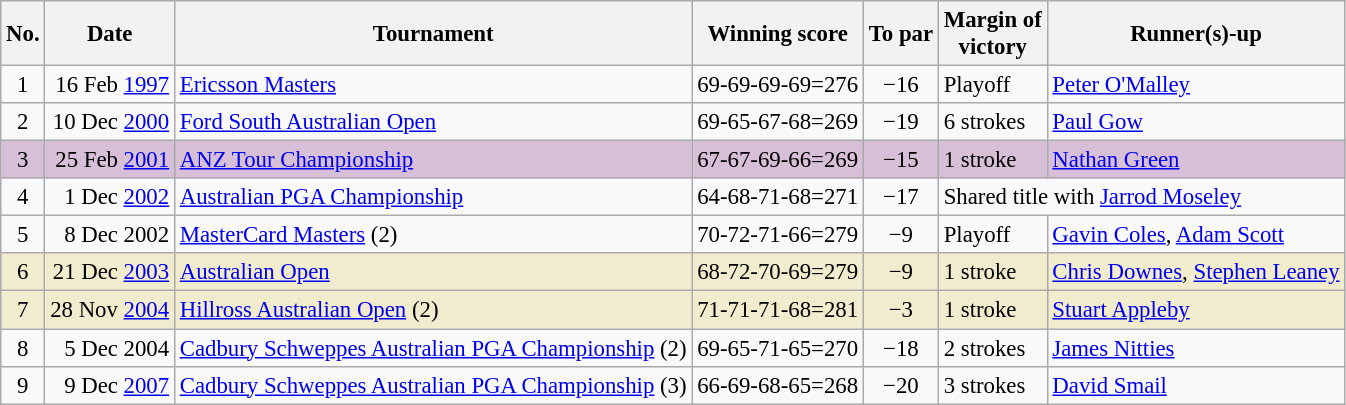<table class="wikitable" style="font-size:95%;">
<tr>
<th>No.</th>
<th>Date</th>
<th>Tournament</th>
<th>Winning score</th>
<th>To par</th>
<th>Margin of<br>victory</th>
<th>Runner(s)-up</th>
</tr>
<tr>
<td align=center>1</td>
<td align=right>16 Feb <a href='#'>1997</a></td>
<td><a href='#'>Ericsson Masters</a></td>
<td>69-69-69-69=276</td>
<td align=center>−16</td>
<td>Playoff</td>
<td> <a href='#'>Peter O'Malley</a></td>
</tr>
<tr>
<td align=center>2</td>
<td align=right>10 Dec <a href='#'>2000</a></td>
<td><a href='#'>Ford South Australian Open</a></td>
<td>69-65-67-68=269</td>
<td align=center>−19</td>
<td>6 strokes</td>
<td> <a href='#'>Paul Gow</a></td>
</tr>
<tr style="background:thistle;">
<td align=center>3</td>
<td align=right>25 Feb <a href='#'>2001</a></td>
<td><a href='#'>ANZ Tour Championship</a></td>
<td>67-67-69-66=269</td>
<td align=center>−15</td>
<td>1 stroke</td>
<td> <a href='#'>Nathan Green</a></td>
</tr>
<tr>
<td align=center>4</td>
<td align=right>1 Dec <a href='#'>2002</a></td>
<td><a href='#'>Australian PGA Championship</a></td>
<td>64-68-71-68=271</td>
<td align=center>−17</td>
<td colspan=2>Shared title with  <a href='#'>Jarrod Moseley</a></td>
</tr>
<tr>
<td align=center>5</td>
<td align=right>8 Dec 2002</td>
<td><a href='#'>MasterCard Masters</a> (2)</td>
<td>70-72-71-66=279</td>
<td align=center>−9</td>
<td>Playoff</td>
<td> <a href='#'>Gavin Coles</a>,  <a href='#'>Adam Scott</a></td>
</tr>
<tr style="background:#f2ecce;">
<td align=center>6</td>
<td align=right>21 Dec <a href='#'>2003</a></td>
<td><a href='#'>Australian Open</a></td>
<td>68-72-70-69=279</td>
<td align=center>−9</td>
<td>1 stroke</td>
<td> <a href='#'>Chris Downes</a>,  <a href='#'>Stephen Leaney</a></td>
</tr>
<tr style="background:#f2ecce;">
<td align=center>7</td>
<td align=right>28 Nov <a href='#'>2004</a></td>
<td><a href='#'>Hillross Australian Open</a> (2)</td>
<td>71-71-71-68=281</td>
<td align=center>−3</td>
<td>1 stroke</td>
<td> <a href='#'>Stuart Appleby</a></td>
</tr>
<tr>
<td align=center>8</td>
<td align=right>5 Dec 2004</td>
<td><a href='#'>Cadbury Schweppes Australian PGA Championship</a> (2)</td>
<td>69-65-71-65=270</td>
<td align=center>−18</td>
<td>2 strokes</td>
<td> <a href='#'>James Nitties</a></td>
</tr>
<tr>
<td align=center>9</td>
<td align=right>9 Dec <a href='#'>2007</a></td>
<td><a href='#'>Cadbury Schweppes Australian PGA Championship</a> (3)</td>
<td>66-69-68-65=268</td>
<td align=center>−20</td>
<td>3 strokes</td>
<td> <a href='#'>David Smail</a></td>
</tr>
</table>
